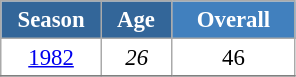<table class="wikitable" style="font-size:95%; text-align:center; border:grey solid 1px; border-collapse:collapse; background:#ffffff;">
<tr>
<th style="background-color:#369; color:white; width:60px;"> Season </th>
<th style="background-color:#369; color:white; width:40px;"> Age </th>
<th style="background-color:#4180be; color:white; width:75px;">Overall</th>
</tr>
<tr>
<td><a href='#'>1982</a></td>
<td><em>26</em></td>
<td>46</td>
</tr>
<tr>
</tr>
</table>
